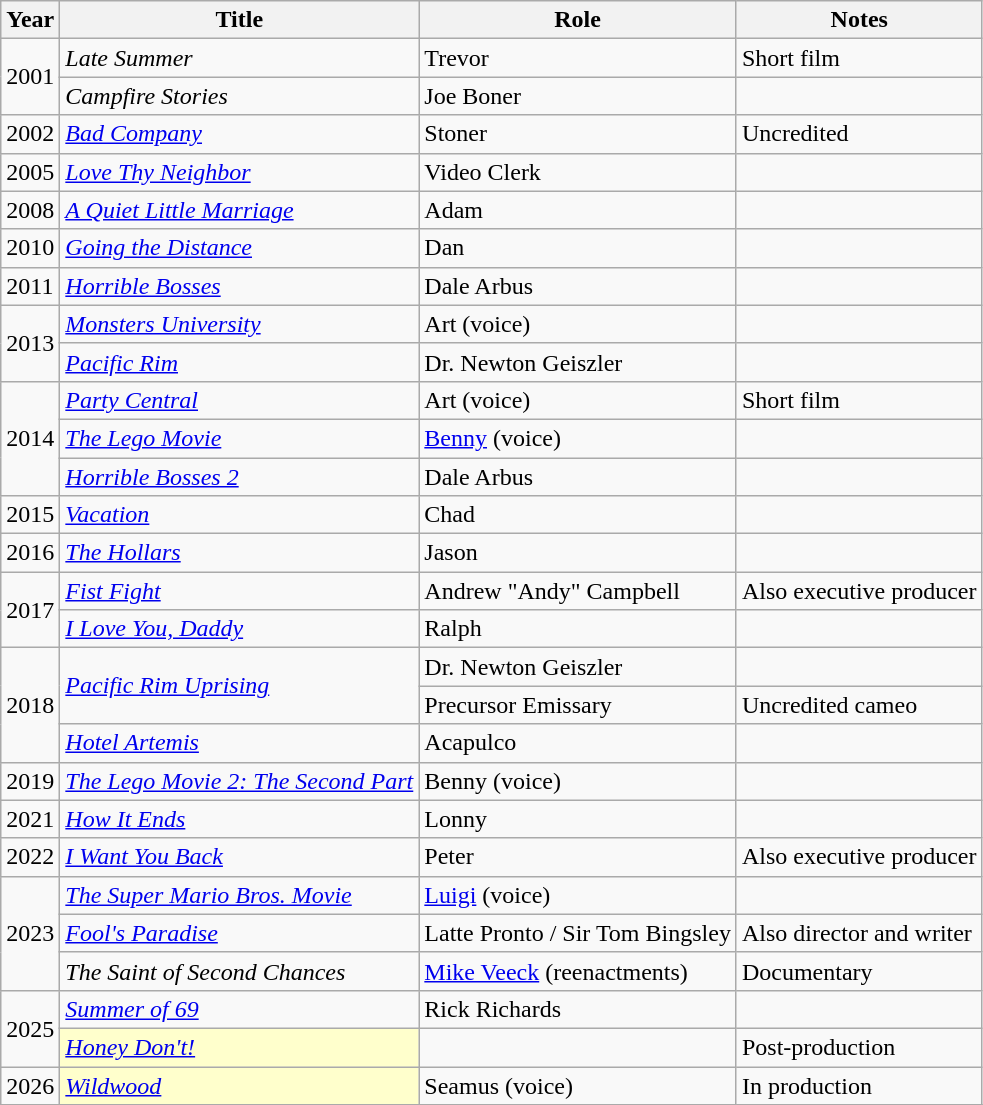<table class="wikitable sortable">
<tr>
<th>Year</th>
<th>Title</th>
<th>Role</th>
<th class="unsortable">Notes</th>
</tr>
<tr>
<td rowspan="2">2001</td>
<td><em>Late Summer</em></td>
<td>Trevor</td>
<td>Short film</td>
</tr>
<tr>
<td><em>Campfire Stories</em></td>
<td>Joe Boner</td>
<td></td>
</tr>
<tr>
<td>2002</td>
<td><em><a href='#'>Bad Company</a></em></td>
<td>Stoner</td>
<td>Uncredited</td>
</tr>
<tr>
<td>2005</td>
<td><em><a href='#'>Love Thy Neighbor</a></em></td>
<td>Video Clerk</td>
<td></td>
</tr>
<tr>
<td>2008</td>
<td><em><a href='#'>A Quiet Little Marriage</a></em></td>
<td>Adam</td>
<td></td>
</tr>
<tr>
<td>2010</td>
<td><em><a href='#'>Going the Distance</a></em></td>
<td>Dan</td>
<td></td>
</tr>
<tr>
<td>2011</td>
<td><em><a href='#'>Horrible Bosses</a></em></td>
<td>Dale Arbus</td>
<td></td>
</tr>
<tr>
<td rowspan="2">2013</td>
<td><em><a href='#'>Monsters University</a></em></td>
<td>Art (voice)</td>
<td></td>
</tr>
<tr>
<td><em><a href='#'>Pacific Rim</a></em></td>
<td>Dr. Newton Geiszler</td>
<td></td>
</tr>
<tr>
<td rowspan="3">2014</td>
<td><em><a href='#'>Party Central</a></em></td>
<td>Art (voice)</td>
<td>Short film</td>
</tr>
<tr>
<td><em><a href='#'>The Lego Movie</a></em></td>
<td><a href='#'>Benny</a> (voice)</td>
<td></td>
</tr>
<tr>
<td><em><a href='#'>Horrible Bosses 2</a></em></td>
<td>Dale Arbus</td>
<td></td>
</tr>
<tr>
<td>2015</td>
<td><em><a href='#'>Vacation</a></em></td>
<td>Chad</td>
<td></td>
</tr>
<tr>
<td>2016</td>
<td><em><a href='#'>The Hollars</a></em></td>
<td>Jason</td>
<td></td>
</tr>
<tr>
<td rowspan="2">2017</td>
<td><em><a href='#'>Fist Fight</a></em></td>
<td>Andrew "Andy" Campbell</td>
<td>Also executive producer</td>
</tr>
<tr>
<td><em><a href='#'>I Love You, Daddy</a></em></td>
<td>Ralph</td>
<td></td>
</tr>
<tr>
<td rowspan="3">2018</td>
<td rowspan="2"><em><a href='#'>Pacific Rim Uprising</a></em></td>
<td>Dr. Newton Geiszler</td>
<td></td>
</tr>
<tr>
<td>Precursor Emissary</td>
<td>Uncredited cameo</td>
</tr>
<tr>
<td><em><a href='#'>Hotel Artemis</a></em></td>
<td>Acapulco</td>
<td></td>
</tr>
<tr>
<td>2019</td>
<td><em><a href='#'>The Lego Movie 2: The Second Part</a></em></td>
<td>Benny (voice)</td>
<td></td>
</tr>
<tr>
<td>2021</td>
<td><em><a href='#'>How It Ends</a></em></td>
<td>Lonny</td>
<td></td>
</tr>
<tr>
<td>2022</td>
<td><em><a href='#'>I Want You Back</a></em></td>
<td>Peter</td>
<td>Also executive producer</td>
</tr>
<tr>
<td rowspan="3">2023</td>
<td><em><a href='#'>The Super Mario Bros. Movie</a></em></td>
<td><a href='#'>Luigi</a> (voice)</td>
<td></td>
</tr>
<tr>
<td><em><a href='#'>Fool's Paradise</a></em></td>
<td>Latte Pronto / Sir Tom Bingsley</td>
<td>Also director and writer</td>
</tr>
<tr>
<td><em>The Saint of Second Chances</em></td>
<td><a href='#'>Mike Veeck</a> (reenactments)</td>
<td>Documentary</td>
</tr>
<tr>
<td rowspan="2">2025</td>
<td><em><a href='#'>Summer of 69</a></em></td>
<td>Rick Richards</td>
<td></td>
</tr>
<tr>
<td style="background:#FFFFCC;"><em><a href='#'>Honey Don't!</a></em> </td>
<td></td>
<td>Post-production</td>
</tr>
<tr>
<td>2026</td>
<td style="background:#FFFFCC;"><em><a href='#'>Wildwood</a></em> </td>
<td>Seamus (voice)</td>
<td>In production</td>
</tr>
<tr>
</tr>
</table>
